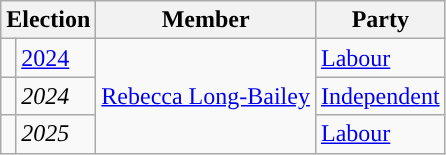<table class="wikitable">
<tr>
<th colspan="2">Election</th>
<th>Member</th>
<th>Party</th>
</tr>
<tr>
<td style="color:inherit;background-color: "></td>
<td><a href='#'>2024</a></td>
<td rowspan="3"><a href='#'>Rebecca Long-Bailey</a></td>
<td><a href='#'>Labour</a></td>
</tr>
<tr>
<td style="color:inherit;background-color: "></td>
<td><em>2024</em></td>
<td><a href='#'>Independent</a></td>
</tr>
<tr>
<td style="color:inherit;background-color: "></td>
<td><em>2025</em></td>
<td><a href='#'>Labour</a></td>
</tr>
</table>
